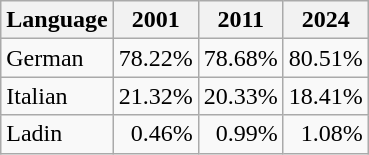<table class="wikitable">
<tr>
<th>Language</th>
<th>2001</th>
<th>2011</th>
<th>2024</th>
</tr>
<tr>
<td>German</td>
<td align="right">78.22%</td>
<td align="right">78.68%</td>
<td align="right">80.51%</td>
</tr>
<tr>
<td>Italian</td>
<td align="right">21.32%</td>
<td align="right">20.33%</td>
<td align="right">18.41%</td>
</tr>
<tr>
<td>Ladin</td>
<td align="right">0.46%</td>
<td align="right">0.99%</td>
<td align="right">1.08%</td>
</tr>
</table>
